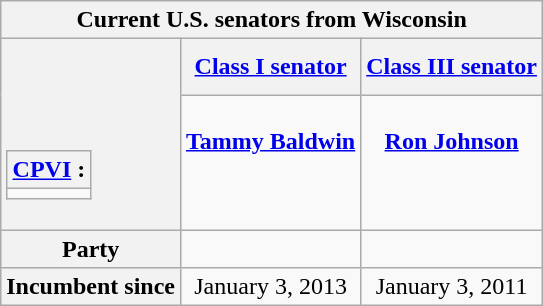<table class="wikitable floatright" style="text-align: center;">
<tr>
<th colspan=3>Current U.S. senators from Wisconsin</th>
</tr>
<tr>
<th rowspan=2><br><br><br><table class="wikitable">
<tr>
<th><a href='#'>CPVI</a> :</th>
</tr>
<tr>
<td></td>
</tr>
</table>
</th>
<th><a href='#'>Class I senator</a></th>
<th><a href='#'>Class III senator</a></th>
</tr>
<tr style="vertical-align: top;">
<td><br><strong><a href='#'>Tammy Baldwin</a></strong><br><br></td>
<td><br><strong><a href='#'>Ron Johnson</a></strong><br><br></td>
</tr>
<tr>
<th>Party</th>
<td></td>
<td></td>
</tr>
<tr>
<th>Incumbent since</th>
<td>January 3, 2013</td>
<td>January 3, 2011</td>
</tr>
</table>
